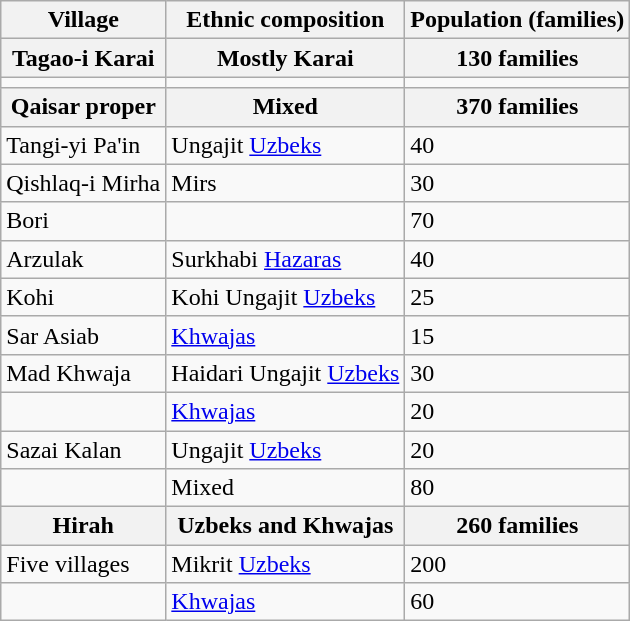<table class="wikitable">
<tr>
<th>Village</th>
<th>Ethnic composition</th>
<th>Population (families)</th>
</tr>
<tr>
<th>Tagao-i Karai</th>
<th>Mostly Karai</th>
<th>130 families</th>
</tr>
<tr>
<td></td>
<td></td>
<td></td>
</tr>
<tr>
<th>Qaisar proper</th>
<th>Mixed</th>
<th>370 families</th>
</tr>
<tr>
<td>Tangi-yi Pa'in<br></td>
<td>Ungajit <a href='#'>Uzbeks</a></td>
<td>40</td>
</tr>
<tr>
<td>Qishlaq-i Mirha<br></td>
<td>Mirs</td>
<td>30</td>
</tr>
<tr>
<td>Bori</td>
<td></td>
<td>70</td>
</tr>
<tr>
<td>Arzulak<br></td>
<td>Surkhabi <a href='#'>Hazaras</a></td>
<td>40</td>
</tr>
<tr>
<td>Kohi<br></td>
<td>Kohi Ungajit <a href='#'>Uzbeks</a></td>
<td>25</td>
</tr>
<tr>
<td>Sar Asiab<br></td>
<td><a href='#'>Khwajas</a></td>
<td>15</td>
</tr>
<tr>
<td>Mad Khwaja<br></td>
<td>Haidari Ungajit <a href='#'>Uzbeks</a></td>
<td>30</td>
</tr>
<tr>
<td><br></td>
<td><a href='#'>Khwajas</a></td>
<td>20</td>
</tr>
<tr>
<td>Sazai Kalan<br></td>
<td>Ungajit <a href='#'>Uzbeks</a></td>
<td>20</td>
</tr>
<tr>
<td><br></td>
<td>Mixed</td>
<td>80</td>
</tr>
<tr>
<th>Hirah</th>
<th>Uzbeks and Khwajas</th>
<th>260 families</th>
</tr>
<tr>
<td>Five villages<br></td>
<td>Mikrit <a href='#'>Uzbeks</a></td>
<td>200</td>
</tr>
<tr>
<td><br></td>
<td><a href='#'>Khwajas</a></td>
<td>60</td>
</tr>
</table>
